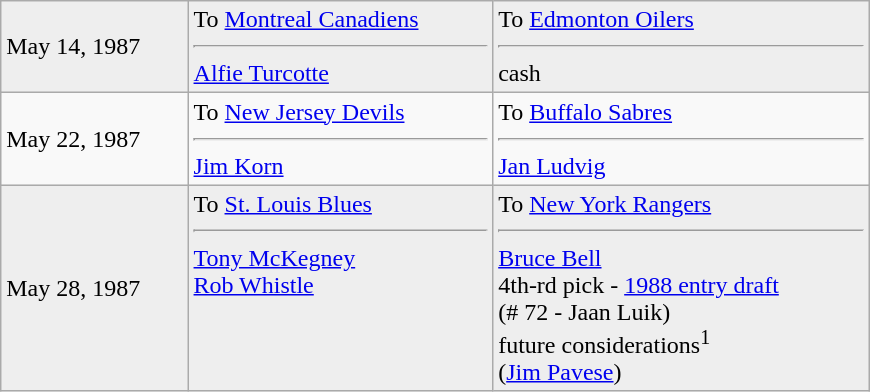<table class="wikitable" style="border:1px solid #999; width:580px;">
<tr style="background:#eee;">
<td>May 14, 1987</td>
<td valign="top">To <a href='#'>Montreal Canadiens</a><hr><a href='#'>Alfie Turcotte</a></td>
<td valign="top">To <a href='#'>Edmonton Oilers</a><hr>cash</td>
</tr>
<tr>
<td>May 22, 1987</td>
<td valign="top">To <a href='#'>New Jersey Devils</a><hr><a href='#'>Jim Korn</a></td>
<td valign="top">To <a href='#'>Buffalo Sabres</a><hr><a href='#'>Jan Ludvig</a></td>
</tr>
<tr style="background:#eee;">
<td>May 28, 1987</td>
<td valign="top">To <a href='#'>St. Louis Blues</a><hr><a href='#'>Tony McKegney</a><br><a href='#'>Rob Whistle</a></td>
<td valign="top">To <a href='#'>New York Rangers</a><hr><a href='#'>Bruce Bell</a><br>4th-rd pick - <a href='#'>1988 entry draft</a><br>(# 72 - Jaan Luik)<br>future considerations<sup>1</sup><br>(<a href='#'>Jim Pavese</a>)</td>
</tr>
</table>
